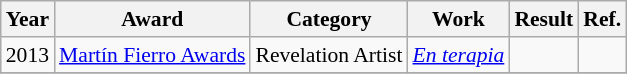<table class="wikitable" style="font-size: 90%;">
<tr>
<th>Year</th>
<th>Award</th>
<th>Category</th>
<th>Work</th>
<th>Result</th>
<th>Ref.</th>
</tr>
<tr>
<td>2013</td>
<td><a href='#'>Martín Fierro Awards</a></td>
<td>Revelation Artist</td>
<td><em><a href='#'>En terapia</a></em></td>
<td></td>
<td></td>
</tr>
<tr>
</tr>
</table>
